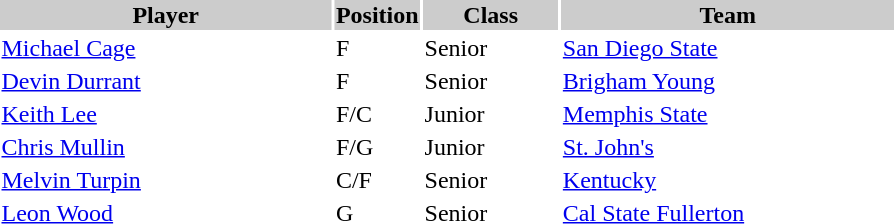<table style="width:600px" "border:'1' 'solid' 'gray'">
<tr>
<th bgcolor="#CCCCCC" style="width:40%">Player</th>
<th bgcolor="#CCCCCC" style="width:4%">Position</th>
<th bgcolor="#CCCCCC" style="width:16%">Class</th>
<th bgcolor="#CCCCCC" style="width:40%">Team</th>
</tr>
<tr>
<td><a href='#'>Michael Cage</a></td>
<td>F</td>
<td>Senior</td>
<td><a href='#'>San Diego State</a></td>
</tr>
<tr>
<td><a href='#'>Devin Durrant</a></td>
<td>F</td>
<td>Senior</td>
<td><a href='#'>Brigham Young</a></td>
</tr>
<tr>
<td><a href='#'>Keith Lee</a></td>
<td>F/C</td>
<td>Junior</td>
<td><a href='#'>Memphis State</a></td>
</tr>
<tr>
<td><a href='#'>Chris Mullin</a></td>
<td>F/G</td>
<td>Junior</td>
<td><a href='#'>St. John's</a></td>
</tr>
<tr>
<td><a href='#'>Melvin Turpin</a></td>
<td>C/F</td>
<td>Senior</td>
<td><a href='#'>Kentucky</a></td>
</tr>
<tr>
<td><a href='#'>Leon Wood</a></td>
<td>G</td>
<td>Senior</td>
<td><a href='#'>Cal State Fullerton</a></td>
</tr>
</table>
